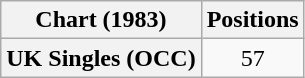<table class="wikitable plainrowheaders ">
<tr>
<th scope="col">Chart (1983)</th>
<th scope="col">Positions</th>
</tr>
<tr>
<th scope="row">UK Singles (OCC)</th>
<td style="text-align:center;">57</td>
</tr>
</table>
